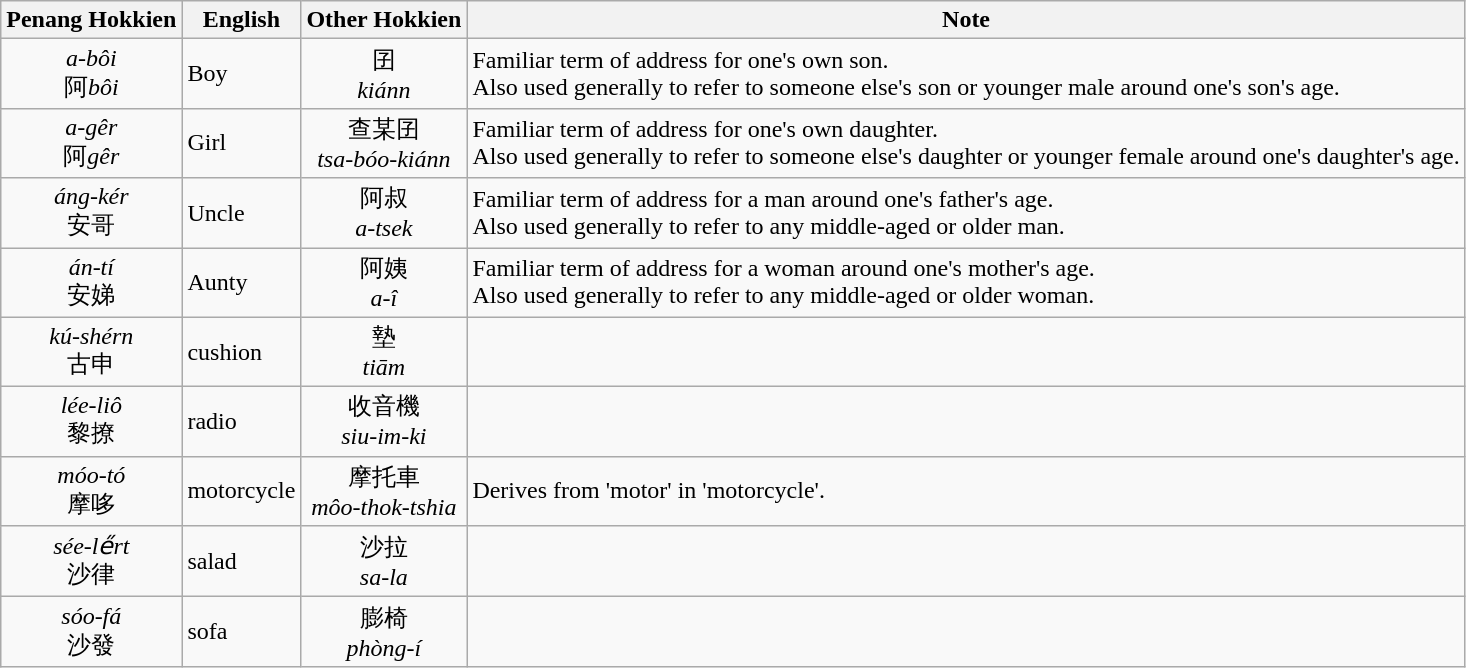<table class="wikitable" style="font-size:100%;">
<tr>
<th>Penang Hokkien</th>
<th>English</th>
<th>Other Hokkien</th>
<th>Note</th>
</tr>
<tr>
<td align=center><em>a-bôi</em><br>阿<em>bôi</em></td>
<td>Boy</td>
<td align=center>囝<br><em>kiánn</em></td>
<td>Familiar term of address for one's own son.<br>Also used generally to refer to someone else's son or younger male around one's son's age.</td>
</tr>
<tr>
<td align=center><em>a-gêr</em><br>阿<em>gêr</em></td>
<td>Girl</td>
<td align=center>查某囝<br><em>tsa-bóo-kiánn</em></td>
<td>Familiar term of address for one's own daughter.<br>Also used generally to refer to someone else's daughter or younger female around one's daughter's age.</td>
</tr>
<tr>
<td align=center><em>áng-kér</em><br>安哥</td>
<td>Uncle</td>
<td align=center>阿叔<br><em>a-tsek</em></td>
<td>Familiar term of address for a man around one's father's age.<br>Also used generally to refer to any middle-aged or older man.</td>
</tr>
<tr>
<td align=center><em>án-tí</em><br>安娣</td>
<td>Aunty</td>
<td align=center>阿姨<br><em>a-î</em></td>
<td>Familiar term of address for a woman around one's mother's age.<br>Also used generally to refer to any middle-aged or older woman.</td>
</tr>
<tr>
<td align=center><em>kú-shérn</em><br>古申</td>
<td>cushion</td>
<td align=center>墊<br><em>tiām</em></td>
<td></td>
</tr>
<tr>
<td align=center><em>lée-liô</em><br>黎撩</td>
<td>radio</td>
<td align=center>收音機<br><em>siu-im-ki</em></td>
<td></td>
</tr>
<tr>
<td align=center><em>móo-tó</em><br>摩哆</td>
<td>motorcycle</td>
<td align=center>摩托車<br><em>môo-thok-tshia</em></td>
<td>Derives from 'motor' in 'motorcycle'.</td>
</tr>
<tr>
<td align=center><em>sée-le̋rt</em><br>沙律</td>
<td>salad</td>
<td align=center>沙拉<br><em>sa-la</em></td>
<td></td>
</tr>
<tr>
<td align=center><em>sóo-fá</em><br>沙發</td>
<td>sofa</td>
<td align=center>膨椅<br><em>phòng-í</em></td>
<td></td>
</tr>
</table>
